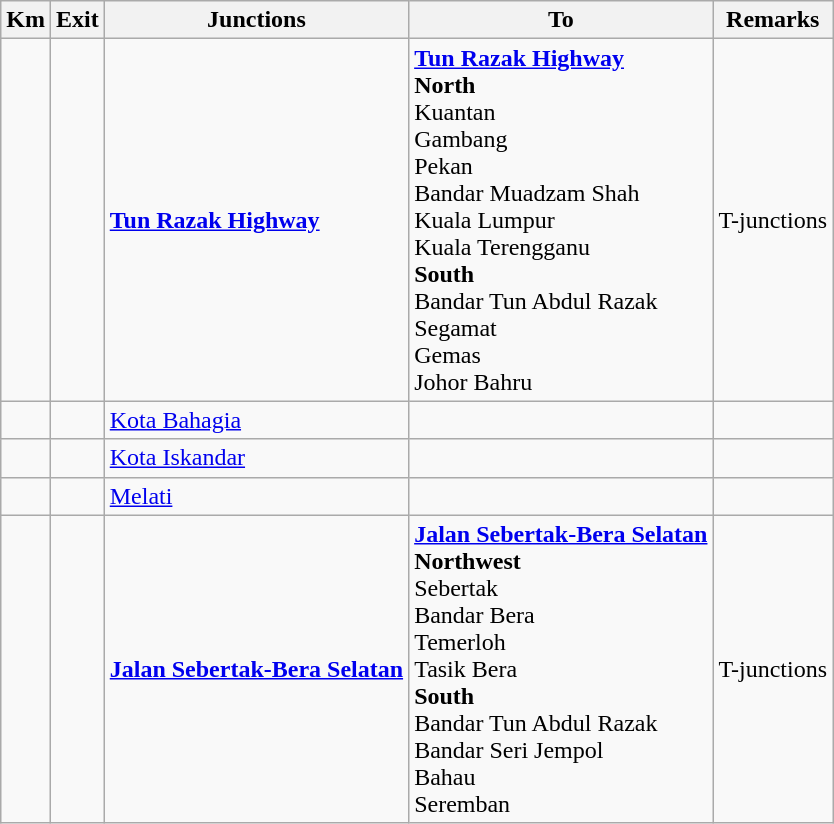<table class="wikitable">
<tr>
<th>Km</th>
<th>Exit</th>
<th>Junctions</th>
<th>To</th>
<th>Remarks</th>
</tr>
<tr>
<td></td>
<td></td>
<td><strong><a href='#'>Tun Razak Highway</a></strong></td>
<td> <strong><a href='#'>Tun Razak Highway</a></strong><br><strong>North</strong><br>Kuantan<br>Gambang<br>Pekan<br>Bandar Muadzam Shah<br> Kuala Lumpur<br> Kuala Terengganu<br><strong>South</strong><br>Bandar Tun Abdul Razak<br>Segamat<br>Gemas<br>  Johor Bahru</td>
<td>T-junctions</td>
</tr>
<tr>
<td></td>
<td></td>
<td><a href='#'>Kota Bahagia</a></td>
<td></td>
<td></td>
</tr>
<tr>
<td></td>
<td></td>
<td><a href='#'>Kota Iskandar</a></td>
<td></td>
<td></td>
</tr>
<tr>
<td></td>
<td></td>
<td><a href='#'>Melati</a></td>
<td></td>
<td></td>
</tr>
<tr>
<td></td>
<td></td>
<td><strong><a href='#'>Jalan Sebertak-Bera Selatan</a></strong></td>
<td> <strong><a href='#'>Jalan Sebertak-Bera Selatan</a></strong><br><strong>Northwest</strong><br>Sebertak<br>Bandar Bera<br>Temerloh<br>Tasik Bera<br><strong>South</strong><br>Bandar Tun Abdul Razak<br>Bandar Seri Jempol<br>Bahau<br>Seremban</td>
<td>T-junctions</td>
</tr>
</table>
